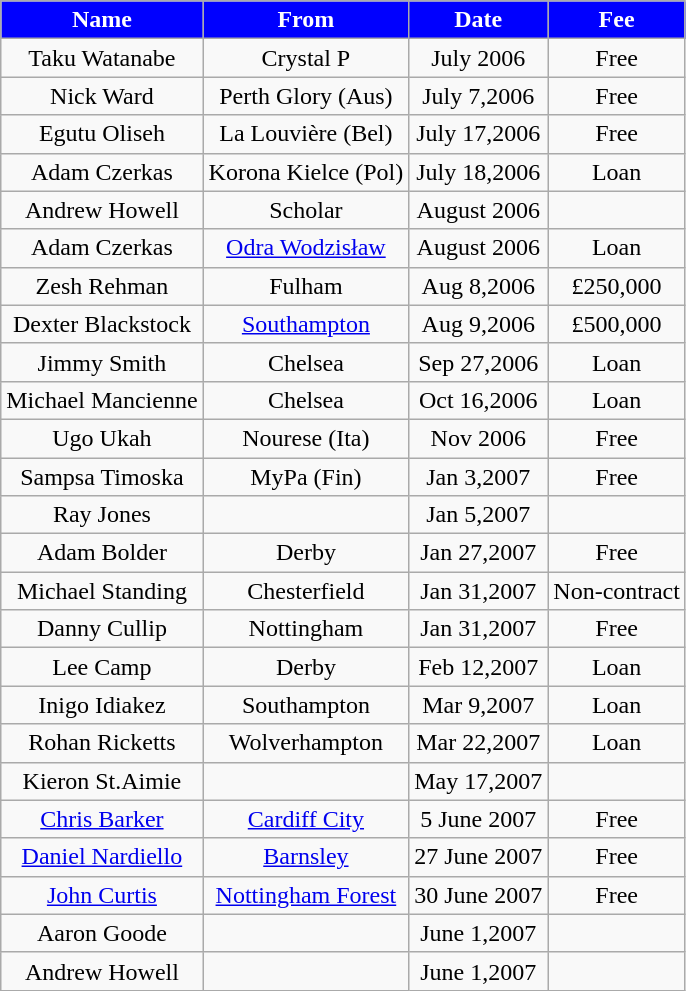<table class="wikitable" style="text-align: center">
<tr>
<th style="background:#0000FF; color:white; text-align:center;">Name</th>
<th style="background:#0000FF; color:white; text-align:center;">From</th>
<th style="background:#0000FF; color:white; text-align:center;">Date</th>
<th style="background:#0000FF; color:white; text-align:center;">Fee</th>
</tr>
<tr>
<td>Taku Watanabe</td>
<td>Crystal P</td>
<td>July 2006</td>
<td>Free</td>
</tr>
<tr>
<td>Nick Ward</td>
<td>Perth Glory (Aus)</td>
<td>July 7,2006</td>
<td>Free</td>
</tr>
<tr>
<td>Egutu Oliseh</td>
<td>La Louvière (Bel)</td>
<td>July 17,2006</td>
<td>Free</td>
</tr>
<tr>
<td>Adam Czerkas</td>
<td>Korona Kielce (Pol)</td>
<td>July 18,2006</td>
<td>Loan</td>
</tr>
<tr>
<td>Andrew Howell</td>
<td>Scholar</td>
<td>August 2006</td>
<td></td>
</tr>
<tr>
<td>Adam Czerkas</td>
<td><a href='#'>Odra Wodzisław</a></td>
<td>August 2006</td>
<td>Loan</td>
</tr>
<tr>
<td>Zesh Rehman</td>
<td>Fulham</td>
<td>Aug 8,2006</td>
<td>£250,000</td>
</tr>
<tr>
<td>Dexter Blackstock</td>
<td><a href='#'>Southampton</a></td>
<td>Aug 9,2006</td>
<td>£500,000</td>
</tr>
<tr>
<td>Jimmy Smith</td>
<td>Chelsea</td>
<td>Sep 27,2006</td>
<td>Loan</td>
</tr>
<tr>
<td>Michael Mancienne</td>
<td>Chelsea</td>
<td>Oct 16,2006</td>
<td>Loan</td>
</tr>
<tr>
<td>Ugo Ukah</td>
<td>Nourese (Ita)</td>
<td>Nov 2006</td>
<td>Free</td>
</tr>
<tr>
<td>Sampsa Timoska</td>
<td>MyPa (Fin)</td>
<td>Jan 3,2007</td>
<td>Free</td>
</tr>
<tr>
<td>Ray Jones</td>
<td></td>
<td>Jan 5,2007</td>
<td></td>
</tr>
<tr>
<td>Adam Bolder</td>
<td>Derby</td>
<td>Jan 27,2007</td>
<td>Free</td>
</tr>
<tr>
<td>Michael Standing</td>
<td>Chesterfield</td>
<td>Jan 31,2007</td>
<td>Non-contract</td>
</tr>
<tr>
<td>Danny Cullip</td>
<td>Nottingham</td>
<td>Jan 31,2007</td>
<td>Free</td>
</tr>
<tr>
<td>Lee Camp</td>
<td>Derby</td>
<td>Feb 12,2007</td>
<td>Loan</td>
</tr>
<tr>
<td>Inigo Idiakez</td>
<td>Southampton</td>
<td>Mar 9,2007</td>
<td>Loan</td>
</tr>
<tr>
<td>Rohan Ricketts</td>
<td>Wolverhampton</td>
<td>Mar 22,2007</td>
<td>Loan</td>
</tr>
<tr>
<td>Kieron St.Aimie</td>
<td></td>
<td>May 17,2007</td>
<td></td>
</tr>
<tr>
<td> <a href='#'>Chris Barker</a></td>
<td> <a href='#'>Cardiff City</a></td>
<td>5 June 2007</td>
<td>Free</td>
</tr>
<tr>
<td> <a href='#'>Daniel Nardiello</a></td>
<td> <a href='#'>Barnsley</a></td>
<td>27 June 2007</td>
<td>Free</td>
</tr>
<tr>
<td> <a href='#'>John Curtis</a></td>
<td> <a href='#'>Nottingham Forest</a></td>
<td>30 June 2007</td>
<td>Free</td>
</tr>
<tr>
<td>Aaron Goode</td>
<td></td>
<td>June 1,2007</td>
<td></td>
</tr>
<tr>
<td>Andrew Howell</td>
<td></td>
<td>June 1,2007</td>
<td></td>
</tr>
</table>
